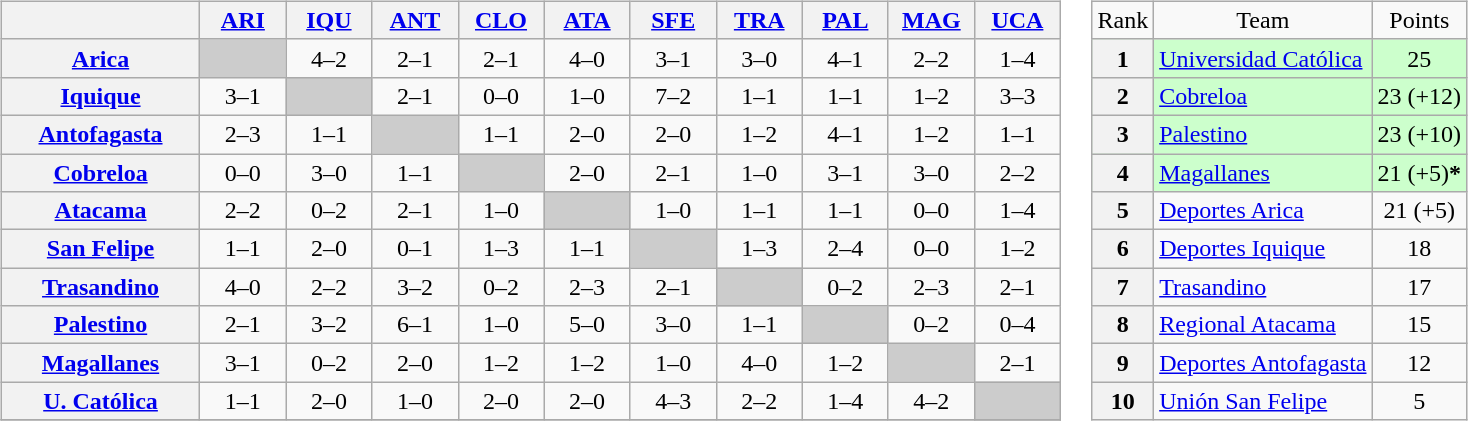<table>
<tr>
<td><br><table class="wikitable" style="text-align:center">
<tr>
<th width="125"> </th>
<th width="50"><a href='#'>ARI</a></th>
<th width="50"><a href='#'>IQU</a></th>
<th width="50"><a href='#'>ANT</a></th>
<th width="50"><a href='#'>CLO</a></th>
<th width="50"><a href='#'>ATA</a></th>
<th width="50"><a href='#'>SFE</a></th>
<th width="50"><a href='#'>TRA</a></th>
<th width="50"><a href='#'>PAL</a></th>
<th width="50"><a href='#'>MAG</a></th>
<th width="50"><a href='#'>UCA</a></th>
</tr>
<tr>
<th><a href='#'>Arica</a></th>
<td bgcolor="#CCCCCC"></td>
<td>4–2</td>
<td>2–1</td>
<td>2–1</td>
<td>4–0</td>
<td>3–1</td>
<td>3–0</td>
<td>4–1</td>
<td>2–2</td>
<td>1–4</td>
</tr>
<tr>
<th><a href='#'>Iquique</a></th>
<td>3–1</td>
<td bgcolor="#CCCCCC"></td>
<td>2–1</td>
<td>0–0</td>
<td>1–0</td>
<td>7–2</td>
<td>1–1</td>
<td>1–1</td>
<td>1–2</td>
<td>3–3</td>
</tr>
<tr>
<th><a href='#'>Antofagasta</a></th>
<td>2–3</td>
<td>1–1</td>
<td bgcolor="#CCCCCC"></td>
<td>1–1</td>
<td>2–0</td>
<td>2–0</td>
<td>1–2</td>
<td>4–1</td>
<td>1–2</td>
<td>1–1</td>
</tr>
<tr>
<th><a href='#'>Cobreloa</a></th>
<td>0–0</td>
<td>3–0</td>
<td>1–1</td>
<td bgcolor="#CCCCCC"></td>
<td>2–0</td>
<td>2–1</td>
<td>1–0</td>
<td>3–1</td>
<td>3–0</td>
<td>2–2</td>
</tr>
<tr>
<th><a href='#'>Atacama</a></th>
<td>2–2</td>
<td>0–2</td>
<td>2–1</td>
<td>1–0</td>
<td bgcolor="#CCCCCC"></td>
<td>1–0</td>
<td>1–1</td>
<td>1–1</td>
<td>0–0</td>
<td>1–4</td>
</tr>
<tr>
<th><a href='#'>San Felipe</a></th>
<td>1–1</td>
<td>2–0</td>
<td>0–1</td>
<td>1–3</td>
<td>1–1</td>
<td bgcolor="#CCCCCC"></td>
<td>1–3</td>
<td>2–4</td>
<td>0–0</td>
<td>1–2</td>
</tr>
<tr>
<th><a href='#'>Trasandino</a></th>
<td>4–0</td>
<td>2–2</td>
<td>3–2</td>
<td>0–2</td>
<td>2–3</td>
<td>2–1</td>
<td bgcolor="#CCCCCC"></td>
<td>0–2</td>
<td>2–3</td>
<td>2–1</td>
</tr>
<tr>
<th><a href='#'>Palestino</a></th>
<td>2–1</td>
<td>3–2</td>
<td>6–1</td>
<td>1–0</td>
<td>5–0</td>
<td>3–0</td>
<td>1–1</td>
<td bgcolor="#CCCCCC"></td>
<td>0–2</td>
<td>0–4</td>
</tr>
<tr>
<th><a href='#'>Magallanes</a></th>
<td>3–1</td>
<td>0–2</td>
<td>2–0</td>
<td>1–2</td>
<td>1–2</td>
<td>1–0</td>
<td>4–0</td>
<td>1–2</td>
<td bgcolor="#CCCCCC"></td>
<td>2–1</td>
</tr>
<tr>
<th><a href='#'>U. Católica</a></th>
<td>1–1</td>
<td>2–0</td>
<td>1–0</td>
<td>2–0</td>
<td>2–0</td>
<td>4–3</td>
<td>2–2</td>
<td>1–4</td>
<td>4–2</td>
<td bgcolor="#CCCCCC"></td>
</tr>
<tr>
</tr>
</table>
</td>
<td><br><table class="wikitable" style="text-align: center;">
<tr>
<td>Rank</td>
<td>Team</td>
<td>Points</td>
</tr>
<tr bgcolor="#ccffcc">
<th>1</th>
<td style="text-align: left;"><a href='#'>Universidad Católica</a></td>
<td>25</td>
</tr>
<tr bgcolor="#ccffcc">
<th>2</th>
<td style="text-align: left;"><a href='#'>Cobreloa</a></td>
<td>23 (+12)</td>
</tr>
<tr bgcolor="#ccffcc">
<th>3</th>
<td style="text-align: left;"><a href='#'>Palestino</a></td>
<td>23 (+10)</td>
</tr>
<tr bgcolor="#ccffcc">
<th>4</th>
<td style="text-align: left;"><a href='#'>Magallanes</a></td>
<td>21 (+5)<strong>*</strong></td>
</tr>
<tr>
<th>5</th>
<td style="text-align: left;"><a href='#'>Deportes Arica</a></td>
<td>21 (+5)</td>
</tr>
<tr>
<th>6</th>
<td style="text-align: left;"><a href='#'>Deportes Iquique</a></td>
<td>18</td>
</tr>
<tr>
<th>7</th>
<td style="text-align: left;"><a href='#'>Trasandino</a></td>
<td>17</td>
</tr>
<tr>
<th>8</th>
<td style="text-align: left;"><a href='#'>Regional Atacama</a></td>
<td>15</td>
</tr>
<tr>
<th>9</th>
<td style="text-align: left;"><a href='#'>Deportes Antofagasta</a></td>
<td>12</td>
</tr>
<tr>
<th>10</th>
<td style="text-align: left;"><a href='#'>Unión San Felipe</a></td>
<td>5</td>
</tr>
</table>
</td>
</tr>
</table>
